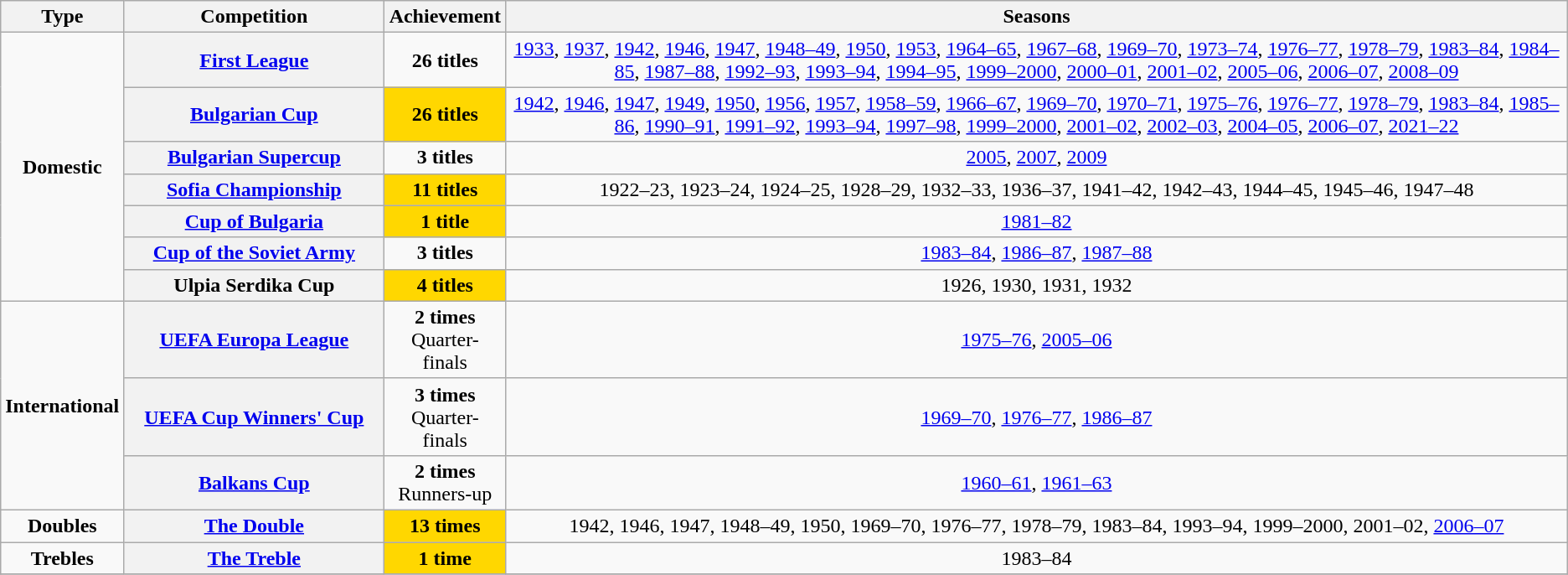<table class="wikitable" style="text-align: center;">
<tr>
<th>Type</th>
<th width=200>Competition</th>
<th>Achievement</th>
<th>Seasons</th>
</tr>
<tr>
<td rowspan="7"><strong>Domestic</strong></td>
<th><a href='#'>First League</a></th>
<td align="center"><strong>26 titles</strong></td>
<td><a href='#'>1933</a>, <a href='#'>1937</a>, <a href='#'>1942</a>, <a href='#'>1946</a>, <a href='#'>1947</a>, <a href='#'>1948–49</a>, <a href='#'>1950</a>, <a href='#'>1953</a>, <a href='#'>1964–65</a>, <a href='#'>1967–68</a>, <a href='#'>1969–70</a>, <a href='#'>1973–74</a>, <a href='#'>1976–77</a>, <a href='#'>1978–79</a>, <a href='#'>1983–84</a>, <a href='#'>1984–85</a>, <a href='#'>1987–88</a>, <a href='#'>1992–93</a>, <a href='#'>1993–94</a>, <a href='#'>1994–95</a>, <a href='#'>1999–2000</a>, <a href='#'>2000–01</a>, <a href='#'>2001–02</a>, <a href='#'>2005–06</a>, <a href='#'>2006–07</a>, <a href='#'>2008–09</a></td>
</tr>
<tr>
<th><a href='#'>Bulgarian Cup</a></th>
<td bgcolor="gold"><strong>26 titles </strong></td>
<td><a href='#'>1942</a>, <a href='#'>1946</a>, <a href='#'>1947</a>, <a href='#'>1949</a>, <a href='#'>1950</a>, <a href='#'>1956</a>, <a href='#'>1957</a>, <a href='#'>1958–59</a>, <a href='#'>1966–67</a>, <a href='#'>1969–70</a>, <a href='#'>1970–71</a>, <a href='#'>1975–76</a>, <a href='#'>1976–77</a>, <a href='#'>1978–79</a>, <a href='#'>1983–84</a>, <a href='#'>1985–86</a>, <a href='#'>1990–91</a>, <a href='#'>1991–92</a>, <a href='#'>1993–94</a>, <a href='#'>1997–98</a>, <a href='#'>1999–2000</a>, <a href='#'>2001–02</a>, <a href='#'>2002–03</a>, <a href='#'>2004–05</a>, <a href='#'>2006–07</a>, <a href='#'>2021–22</a></td>
</tr>
<tr>
<th><a href='#'>Bulgarian Supercup</a></th>
<td align="center"><strong>3 titles</strong></td>
<td><a href='#'>2005</a>, <a href='#'>2007</a>, <a href='#'>2009</a></td>
</tr>
<tr>
<th><a href='#'>Sofia Championship</a></th>
<td bgcolor="gold"><strong>11 titles</strong></td>
<td>1922–23, 1923–24, 1924–25, 1928–29, 1932–33, 1936–37, 1941–42, 1942–43, 1944–45, 1945–46, 1947–48</td>
</tr>
<tr>
<th><a href='#'>Cup of Bulgaria</a></th>
<td bgcolor="gold"><strong>1 title</strong></td>
<td><a href='#'>1981–82</a></td>
</tr>
<tr>
<th><a href='#'>Cup of the Soviet Army</a></th>
<td align="center"><strong>3 titles</strong></td>
<td><a href='#'>1983–84</a>, <a href='#'>1986–87</a>, <a href='#'>1987–88</a></td>
</tr>
<tr>
<th>Ulpia Serdika Cup</th>
<td bgcolor="gold"><strong>4 titles</strong></td>
<td>1926, 1930, 1931, 1932</td>
</tr>
<tr>
<td rowspan="3"><strong>International</strong></td>
<th><a href='#'>UEFA Europa League</a></th>
<td align="center"><strong>2 times</strong> <br>Quarter-finals</td>
<td><a href='#'>1975–76</a>, <a href='#'>2005–06</a></td>
</tr>
<tr>
<th><a href='#'>UEFA Cup Winners' Cup</a></th>
<td align="center"><strong>3 times</strong> <br>Quarter-finals</td>
<td><a href='#'>1969–70</a>, <a href='#'>1976–77</a>, <a href='#'>1986–87</a></td>
</tr>
<tr>
<th><a href='#'>Balkans Cup</a></th>
<td align="center"><strong>2 times</strong> <br> Runners-up</td>
<td><a href='#'>1960–61</a>, <a href='#'>1961–63</a></td>
</tr>
<tr>
<td><strong>Doubles</strong></td>
<th><a href='#'>The Double</a></th>
<td bgcolor="gold"><strong>13 times</strong></td>
<td>1942, 1946, 1947, 1948–49, 1950, 1969–70, 1976–77, 1978–79, 1983–84, 1993–94, 1999–2000, 2001–02, <a href='#'>2006–07</a></td>
</tr>
<tr>
<td><strong>Trebles</strong></td>
<th><a href='#'>The Treble</a></th>
<td bgcolor="gold"><strong>1 time</strong></td>
<td>1983–84</td>
</tr>
<tr>
</tr>
</table>
